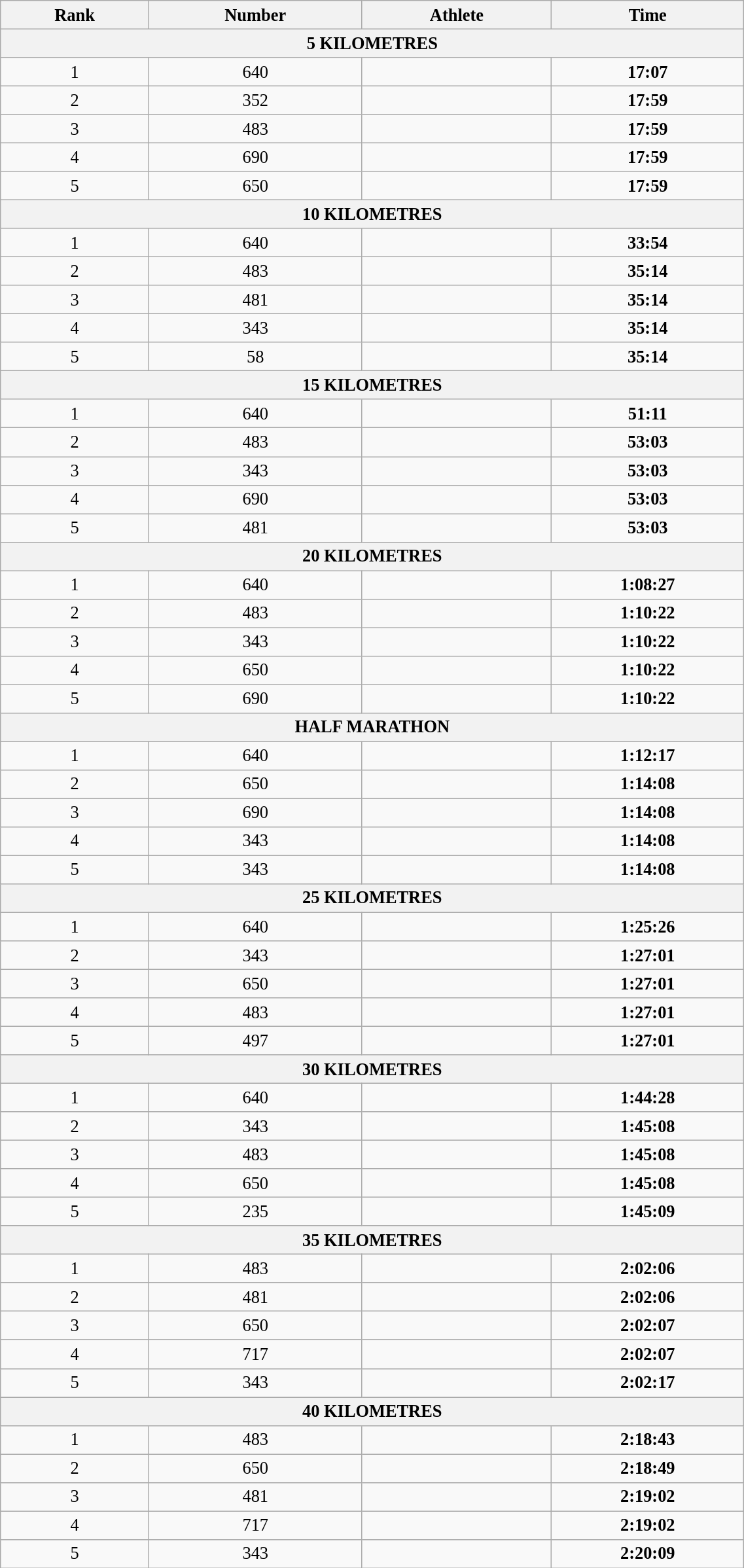<table class="wikitable" style=" text-align:center; font-size:110%;" width="60%">
<tr>
<th>Rank</th>
<th>Number</th>
<th>Athlete</th>
<th>Time</th>
</tr>
<tr>
<th colspan="4">5 KILOMETRES</th>
</tr>
<tr>
<td>1</td>
<td>640</td>
<td align=left></td>
<td><strong>17:07</strong></td>
</tr>
<tr>
<td>2</td>
<td>352</td>
<td align=left></td>
<td><strong>17:59</strong></td>
</tr>
<tr>
<td>3</td>
<td>483</td>
<td align=left></td>
<td><strong>17:59</strong></td>
</tr>
<tr>
<td>4</td>
<td>690</td>
<td align=left></td>
<td><strong>17:59  </strong></td>
</tr>
<tr>
<td>5</td>
<td>650</td>
<td align=left></td>
<td><strong>17:59  </strong></td>
</tr>
<tr>
<th colspan="4">10 KILOMETRES</th>
</tr>
<tr>
<td>1</td>
<td>640</td>
<td align=left></td>
<td><strong>33:54</strong></td>
</tr>
<tr>
<td>2</td>
<td>483</td>
<td align=left></td>
<td><strong>35:14</strong></td>
</tr>
<tr>
<td>3</td>
<td>481</td>
<td align=left></td>
<td><strong>35:14</strong></td>
</tr>
<tr>
<td>4</td>
<td>343</td>
<td align=left></td>
<td><strong>35:14</strong></td>
</tr>
<tr>
<td>5</td>
<td>58</td>
<td align=left></td>
<td><strong>35:14 </strong></td>
</tr>
<tr>
<th colspan="4">15 KILOMETRES</th>
</tr>
<tr>
<td>1</td>
<td>640</td>
<td align=left></td>
<td><strong>51:11</strong></td>
</tr>
<tr>
<td>2</td>
<td>483</td>
<td align=left></td>
<td><strong>53:03</strong></td>
</tr>
<tr>
<td>3</td>
<td>343</td>
<td align=left></td>
<td><strong>53:03</strong></td>
</tr>
<tr>
<td>4</td>
<td>690</td>
<td align=left></td>
<td><strong>53:03</strong></td>
</tr>
<tr>
<td>5</td>
<td>481</td>
<td align=left></td>
<td><strong>53:03</strong></td>
</tr>
<tr>
<th colspan="4">20 KILOMETRES</th>
</tr>
<tr>
<td>1</td>
<td>640</td>
<td align=left></td>
<td><strong>1:08:27</strong></td>
</tr>
<tr>
<td>2</td>
<td>483</td>
<td align=left></td>
<td><strong>1:10:22</strong></td>
</tr>
<tr>
<td>3</td>
<td>343</td>
<td align=left></td>
<td><strong>1:10:22</strong></td>
</tr>
<tr>
<td>4</td>
<td>650</td>
<td align=left></td>
<td><strong>1:10:22  </strong></td>
</tr>
<tr>
<td>5</td>
<td>690</td>
<td align=left></td>
<td><strong>1:10:22</strong></td>
</tr>
<tr>
<th colspan="4">HALF MARATHON</th>
</tr>
<tr>
<td>1</td>
<td>640</td>
<td align=left></td>
<td><strong>1:12:17</strong></td>
</tr>
<tr>
<td>2</td>
<td>650</td>
<td align=left></td>
<td><strong>1:14:08  </strong></td>
</tr>
<tr>
<td>3</td>
<td>690</td>
<td align=left></td>
<td><strong>1:14:08 </strong></td>
</tr>
<tr>
<td>4</td>
<td>343</td>
<td align=left></td>
<td><strong>1:14:08 </strong></td>
</tr>
<tr>
<td>5</td>
<td>343</td>
<td align=left></td>
<td><strong>1:14:08 </strong></td>
</tr>
<tr>
<th colspan="4">25 KILOMETRES</th>
</tr>
<tr>
<td>1</td>
<td>640</td>
<td align=left></td>
<td><strong>1:25:26</strong></td>
</tr>
<tr>
<td>2</td>
<td>343</td>
<td align=left></td>
<td><strong>1:27:01 </strong></td>
</tr>
<tr>
<td>3</td>
<td>650</td>
<td align=left></td>
<td><strong>1:27:01   </strong></td>
</tr>
<tr>
<td>4</td>
<td>483</td>
<td align=left></td>
<td><strong>1:27:01 </strong></td>
</tr>
<tr>
<td>5</td>
<td>497</td>
<td align=left></td>
<td><strong>1:27:01  </strong></td>
</tr>
<tr>
<th colspan="4">30 KILOMETRES</th>
</tr>
<tr>
<td>1</td>
<td>640</td>
<td align=left></td>
<td><strong>1:44:28</strong></td>
</tr>
<tr>
<td>2</td>
<td>343</td>
<td align=left></td>
<td><strong>1:45:08 </strong></td>
</tr>
<tr>
<td>3</td>
<td>483</td>
<td align=left></td>
<td><strong>1:45:08 </strong></td>
</tr>
<tr>
<td>4</td>
<td>650</td>
<td align=left></td>
<td><strong>1:45:08    </strong></td>
</tr>
<tr>
<td>5</td>
<td>235</td>
<td align=left></td>
<td><strong>1:45:09</strong></td>
</tr>
<tr>
<th colspan="4">35 KILOMETRES</th>
</tr>
<tr>
<td>1</td>
<td>483</td>
<td align=left></td>
<td><strong>2:02:06 </strong></td>
</tr>
<tr>
<td>2</td>
<td>481</td>
<td align=left></td>
<td><strong>2:02:06</strong></td>
</tr>
<tr>
<td>3</td>
<td>650</td>
<td align=left></td>
<td><strong>2:02:07   </strong></td>
</tr>
<tr>
<td>4</td>
<td>717</td>
<td align=left></td>
<td><strong>2:02:07  </strong></td>
</tr>
<tr>
<td>5</td>
<td>343</td>
<td align=left></td>
<td><strong>2:02:17</strong></td>
</tr>
<tr>
<th colspan="4">40 KILOMETRES</th>
</tr>
<tr>
<td>1</td>
<td>483</td>
<td align=left></td>
<td><strong>2:18:43 </strong></td>
</tr>
<tr>
<td>2</td>
<td>650</td>
<td align=left></td>
<td><strong>2:18:49 </strong></td>
</tr>
<tr>
<td>3</td>
<td>481</td>
<td align=left></td>
<td><strong>2:19:02</strong></td>
</tr>
<tr>
<td>4</td>
<td>717</td>
<td align=left></td>
<td><strong>2:19:02  </strong></td>
</tr>
<tr>
<td>5</td>
<td>343</td>
<td align=left></td>
<td><strong>2:20:09</strong></td>
</tr>
</table>
